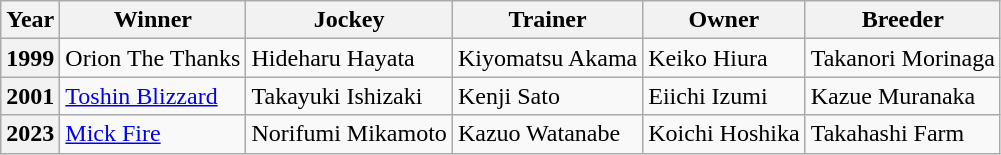<table class="wikitable" style="text-align: left;">
<tr>
<th>Year</th>
<th>Winner</th>
<th>Jockey</th>
<th>Trainer</th>
<th>Owner</th>
<th>Breeder</th>
</tr>
<tr>
<th scope="row">1999</th>
<td>Orion The Thanks</td>
<td>Hideharu Hayata</td>
<td>Kiyomatsu Akama</td>
<td>Keiko Hiura</td>
<td>Takanori Morinaga</td>
</tr>
<tr>
<th scope="row">2001</th>
<td><a href='#'>Toshin Blizzard</a></td>
<td>Takayuki Ishizaki</td>
<td>Kenji Sato</td>
<td>Eiichi Izumi</td>
<td>Kazue Muranaka</td>
</tr>
<tr>
<th scope="row">2023</th>
<td><a href='#'>Mick Fire</a></td>
<td>Norifumi Mikamoto</td>
<td>Kazuo Watanabe</td>
<td>Koichi Hoshika</td>
<td>Takahashi Farm</td>
</tr>
</table>
